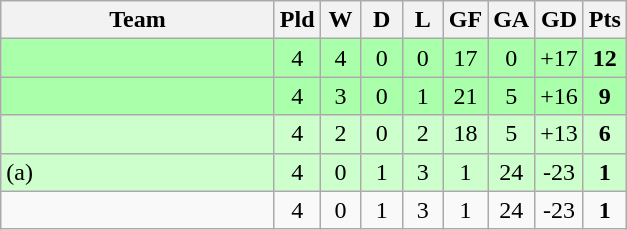<table class=wikitable style="text-align:center">
<tr>
<th width=175>Team</th>
<th width=20>Pld</th>
<th width=20>W</th>
<th width=20>D</th>
<th width=20>L</th>
<th width=20>GF</th>
<th width=20>GA</th>
<th width=20>GD</th>
<th width=20>Pts</th>
</tr>
<tr style="background:#AAFFAA;">
<td align=left></td>
<td>4</td>
<td>4</td>
<td>0</td>
<td>0</td>
<td>17</td>
<td>0</td>
<td>+17</td>
<td><strong>12</strong></td>
</tr>
<tr style="background:#AAFFAA;">
<td align=left></td>
<td>4</td>
<td>3</td>
<td>0</td>
<td>1</td>
<td>21</td>
<td>5</td>
<td>+16</td>
<td><strong>9</strong></td>
</tr>
<tr style="background:#ccffcc;">
<td align=left></td>
<td>4</td>
<td>2</td>
<td>0</td>
<td>2</td>
<td>18</td>
<td>5</td>
<td>+13</td>
<td><strong>6</strong></td>
</tr>
<tr style="background:#ccffcc;">
<td align=left> (a)</td>
<td>4</td>
<td>0</td>
<td>1</td>
<td>3</td>
<td>1</td>
<td>24</td>
<td>-23</td>
<td><strong>1</strong></td>
</tr>
<tr>
<td align=left></td>
<td>4</td>
<td>0</td>
<td>1</td>
<td>3</td>
<td>1</td>
<td>24</td>
<td>-23</td>
<td><strong>1</strong></td>
</tr>
</table>
